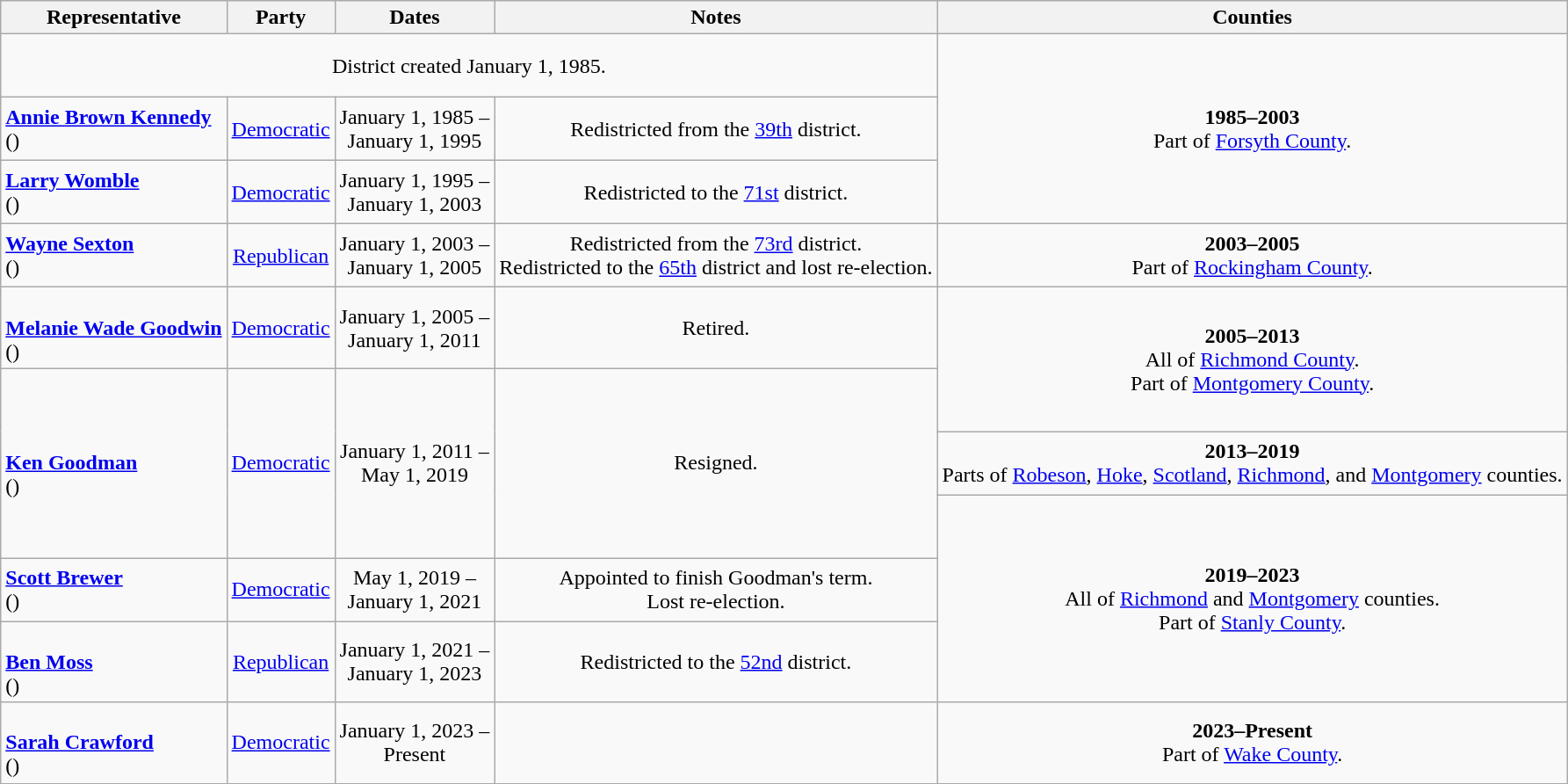<table class=wikitable style="text-align:center">
<tr>
<th>Representative</th>
<th>Party</th>
<th>Dates</th>
<th>Notes</th>
<th>Counties</th>
</tr>
<tr style="height:3em">
<td colspan=4>District created January 1, 1985.</td>
<td rowspan=3><strong>1985–2003</strong> <br> Part of <a href='#'>Forsyth County</a>.</td>
</tr>
<tr style="height:3em">
<td align=left><strong><a href='#'>Annie Brown Kennedy</a></strong><br>()</td>
<td><a href='#'>Democratic</a></td>
<td nowrap>January 1, 1985 – <br> January 1, 1995</td>
<td>Redistricted from the <a href='#'>39th</a> district.</td>
</tr>
<tr style="height:3em">
<td align=left><strong><a href='#'>Larry Womble</a></strong><br>()</td>
<td><a href='#'>Democratic</a></td>
<td nowrap>January 1, 1995 – <br> January 1, 2003</td>
<td>Redistricted to the <a href='#'>71st</a> district.</td>
</tr>
<tr style="height:3em">
<td align=left><strong><a href='#'>Wayne Sexton</a></strong><br>()</td>
<td><a href='#'>Republican</a></td>
<td nowrap>January 1, 2003 – <br> January 1, 2005</td>
<td>Redistricted from the <a href='#'>73rd</a> district. <br> Redistricted to the <a href='#'>65th</a> district and lost re-election.</td>
<td><strong>2003–2005</strong> <br> Part of <a href='#'>Rockingham County</a>.</td>
</tr>
<tr style="height:3em">
<td align=left><br><strong><a href='#'>Melanie Wade Goodwin</a></strong><br>()</td>
<td><a href='#'>Democratic</a></td>
<td nowrap>January 1, 2005 – <br> January 1, 2011</td>
<td>Retired.</td>
<td rowspan=2><strong>2005–2013</strong> <br> All of <a href='#'>Richmond County</a>. <br> Part of <a href='#'>Montgomery County</a>.</td>
</tr>
<tr style="height:3em">
<td rowspan=3 align=left><br><strong><a href='#'>Ken Goodman</a></strong><br>()</td>
<td rowspan=3 ><a href='#'>Democratic</a></td>
<td rowspan=3 nowrap>January 1, 2011 – <br> May 1, 2019</td>
<td rowspan=3>Resigned.</td>
</tr>
<tr style="height:3em">
<td><strong>2013–2019</strong> <br> Parts of <a href='#'>Robeson</a>, <a href='#'>Hoke</a>, <a href='#'>Scotland</a>, <a href='#'>Richmond</a>, and <a href='#'>Montgomery</a> counties.</td>
</tr>
<tr style="height:3em">
<td rowspan=3><strong>2019–2023</strong> <br> All of <a href='#'>Richmond</a> and <a href='#'>Montgomery</a> counties. <br> Part of <a href='#'>Stanly County</a>.</td>
</tr>
<tr style="height:3em">
<td align=left><strong><a href='#'>Scott Brewer</a></strong><br>()</td>
<td><a href='#'>Democratic</a></td>
<td nowrap>May 1, 2019 – <br> January 1, 2021</td>
<td>Appointed to finish Goodman's term. <br> Lost re-election.</td>
</tr>
<tr style="height:3em">
<td align=left><br><strong><a href='#'>Ben Moss</a></strong><br>()</td>
<td><a href='#'>Republican</a></td>
<td nowrap>January 1, 2021 – <br> January 1, 2023</td>
<td>Redistricted to the <a href='#'>52nd</a> district.</td>
</tr>
<tr style="height:3em">
<td align=left><br><strong><a href='#'>Sarah Crawford</a></strong><br>()</td>
<td><a href='#'>Democratic</a></td>
<td nowrap>January 1, 2023 – <br> Present</td>
<td></td>
<td><strong>2023–Present</strong> <br>Part of <a href='#'>Wake County</a>.</td>
</tr>
</table>
